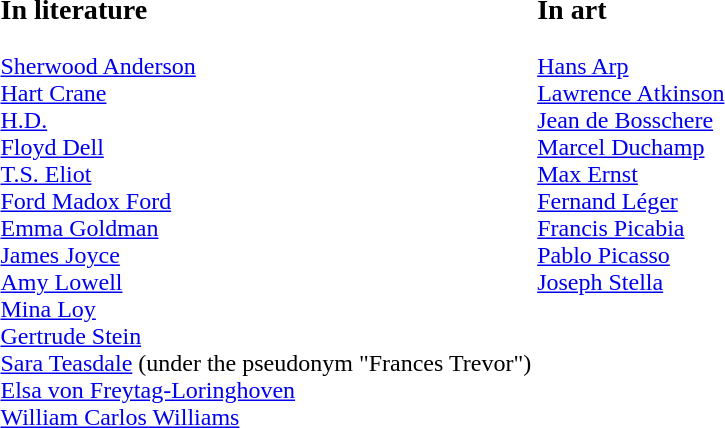<table ->
<tr>
<td valign="top"><br><h3>In literature</h3><a href='#'>Sherwood Anderson</a><br>
<a href='#'>Hart Crane</a><br>
<a href='#'>H.D.</a><br>
<a href='#'>Floyd Dell</a><br>
<a href='#'>T.S. Eliot</a><br>
<a href='#'>Ford Madox Ford</a><br>
<a href='#'>Emma Goldman</a><br>
<a href='#'>James Joyce</a><br>
<a href='#'>Amy Lowell</a><br>
<a href='#'>Mina Loy</a><br>
<a href='#'>Gertrude Stein</a><br>
<a href='#'>Sara Teasdale</a> (under the pseudonym "Frances Trevor") <br>
<a href='#'>Elsa von Freytag-Loringhoven</a><br>
<a href='#'>William Carlos Williams</a></td>
<td valign="top"><br><h3>In art</h3><a href='#'>Hans Arp</a><br>
<a href='#'>Lawrence Atkinson</a><br>
<a href='#'>Jean de Bosschere</a><br>
<a href='#'>Marcel Duchamp</a><br>
<a href='#'>Max Ernst</a><br>
<a href='#'>Fernand Léger</a><br>
<a href='#'>Francis Picabia</a><br>
<a href='#'>Pablo Picasso</a><br>
<a href='#'>Joseph Stella</a></td>
</tr>
</table>
